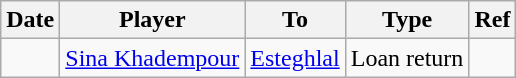<table class="wikitable">
<tr>
<th><strong>Date</strong></th>
<th><strong>Player</strong></th>
<th><strong>To</strong></th>
<th><strong>Type</strong></th>
<th><strong>Ref</strong></th>
</tr>
<tr>
<td></td>
<td> <a href='#'>Sina Khadempour</a></td>
<td> <a href='#'>Esteghlal</a></td>
<td>Loan return</td>
<td></td>
</tr>
</table>
